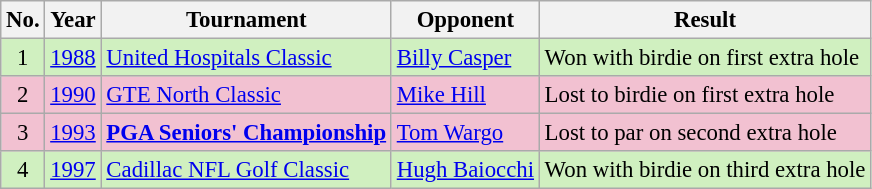<table class="wikitable" style="font-size:95%;">
<tr>
<th>No.</th>
<th>Year</th>
<th>Tournament</th>
<th>Opponent</th>
<th>Result</th>
</tr>
<tr style="background:#D0F0C0;">
<td align=center>1</td>
<td><a href='#'>1988</a></td>
<td><a href='#'>United Hospitals Classic</a></td>
<td> <a href='#'>Billy Casper</a></td>
<td>Won with birdie on first extra hole</td>
</tr>
<tr style="background:#F2C1D1;">
<td align=center>2</td>
<td><a href='#'>1990</a></td>
<td><a href='#'>GTE North Classic</a></td>
<td> <a href='#'>Mike Hill</a></td>
<td>Lost to birdie on first extra hole</td>
</tr>
<tr style="background:#F2C1D1;">
<td align=center>3</td>
<td><a href='#'>1993</a></td>
<td><strong><a href='#'>PGA Seniors' Championship</a></strong></td>
<td> <a href='#'>Tom Wargo</a></td>
<td>Lost to par on second extra hole</td>
</tr>
<tr style="background:#D0F0C0;">
<td align=center>4</td>
<td><a href='#'>1997</a></td>
<td><a href='#'>Cadillac NFL Golf Classic</a></td>
<td> <a href='#'>Hugh Baiocchi</a></td>
<td>Won with birdie on third extra hole</td>
</tr>
</table>
